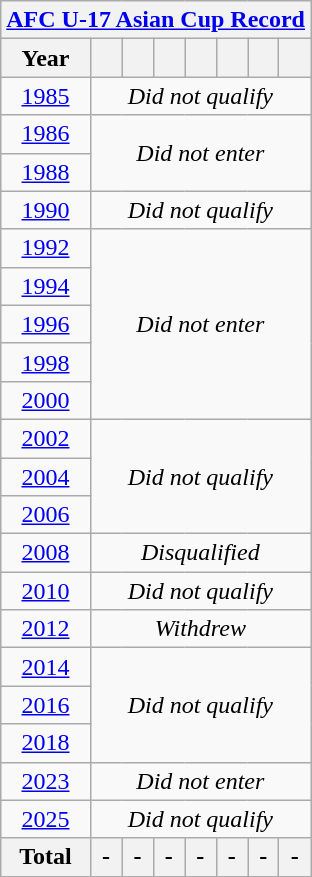<table class="wikitable" style="text-align: center;">
<tr>
<th colspan=9><a href='#'>AFC U-17 Asian Cup Record</a></th>
</tr>
<tr>
<th>Year</th>
<th></th>
<th></th>
<th></th>
<th></th>
<th></th>
<th></th>
<th></th>
</tr>
<tr>
<td> <a href='#'>1985</a></td>
<td rowspan=1 colspan=7><em>Did not qualify</em></td>
</tr>
<tr>
<td> <a href='#'>1986</a></td>
<td rowspan=2 colspan=7><em>Did not enter</em></td>
</tr>
<tr>
<td> <a href='#'>1988</a></td>
</tr>
<tr>
<td> <a href='#'>1990</a></td>
<td rowspan=1 colspan=7><em>Did not qualify</em></td>
</tr>
<tr>
<td> <a href='#'>1992</a></td>
<td rowspan=5 colspan=7><em>Did not enter</em></td>
</tr>
<tr>
<td> <a href='#'>1994</a></td>
</tr>
<tr>
<td> <a href='#'>1996</a></td>
</tr>
<tr>
<td> <a href='#'>1998</a></td>
</tr>
<tr>
<td> <a href='#'>2000</a></td>
</tr>
<tr>
<td> <a href='#'>2002</a></td>
<td rowspan=3 colspan=7><em>Did not qualify</em></td>
</tr>
<tr>
<td> <a href='#'>2004</a></td>
</tr>
<tr>
<td> <a href='#'>2006</a></td>
</tr>
<tr>
<td> <a href='#'>2008</a></td>
<td rowspan=1 colspan=7><em>Disqualified</em></td>
</tr>
<tr>
<td> <a href='#'>2010</a></td>
<td rowspan=1 colspan=7><em>Did not qualify</em></td>
</tr>
<tr>
<td> <a href='#'>2012</a></td>
<td rowspan=1 colspan=7><em>Withdrew</em></td>
</tr>
<tr>
<td> <a href='#'>2014</a></td>
<td rowspan=3 colspan=7><em>Did not qualify</em></td>
</tr>
<tr>
<td> <a href='#'>2016</a></td>
</tr>
<tr>
<td> <a href='#'>2018</a></td>
</tr>
<tr>
<td> <a href='#'>2023</a></td>
<td colspan=7><em>Did not enter</em></td>
</tr>
<tr>
<td> <a href='#'>2025</a></td>
<td colspan=7><em>Did not qualify</em></td>
</tr>
<tr>
<th><strong>Total</strong></th>
<th><strong>-</strong></th>
<th><strong>-</strong></th>
<th><strong>-</strong></th>
<th><strong>-</strong></th>
<th><strong>-</strong></th>
<th><strong>-</strong></th>
<th><strong>-</strong></th>
</tr>
</table>
